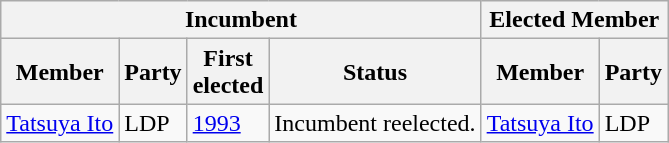<table class="wikitable sortable">
<tr>
<th colspan=4>Incumbent</th>
<th colspan=2>Elected Member</th>
</tr>
<tr>
<th>Member</th>
<th>Party</th>
<th>First<br>elected</th>
<th>Status</th>
<th>Member</th>
<th>Party</th>
</tr>
<tr>
<td><a href='#'>Tatsuya Ito</a></td>
<td>LDP</td>
<td><a href='#'>1993</a></td>
<td>Incumbent reelected.</td>
<td><a href='#'>Tatsuya Ito</a></td>
<td>LDP</td>
</tr>
</table>
